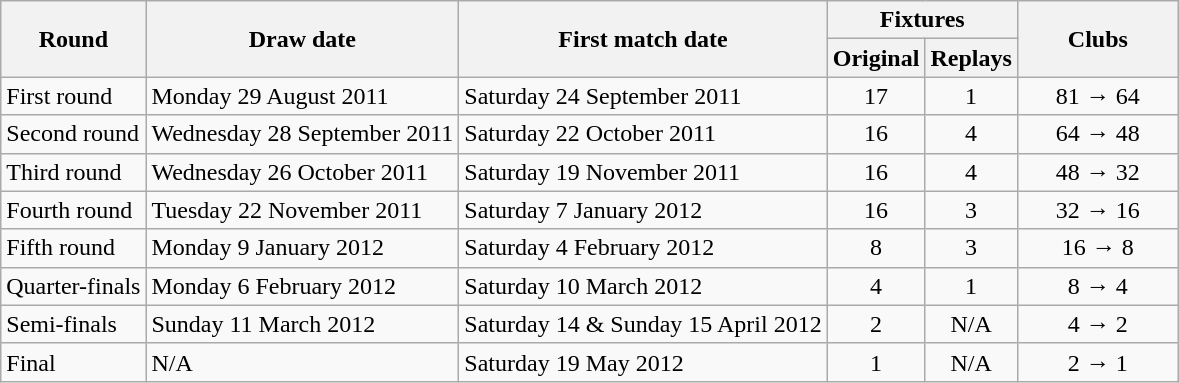<table class="wikitable" style="text-align: center">
<tr>
<th rowspan=2>Round</th>
<th rowspan=2>Draw date</th>
<th rowspan=2>First match date</th>
<th colspan=2>Fixtures</th>
<th rowspan=2 width=100>Clubs</th>
</tr>
<tr>
<th>Original</th>
<th>Replays</th>
</tr>
<tr>
<td align=left>First round</td>
<td align=left>Monday 29 August 2011</td>
<td align=left>Saturday 24 September 2011</td>
<td>17</td>
<td>1</td>
<td>81 → 64</td>
</tr>
<tr>
<td align=left>Second round</td>
<td align=left>Wednesday 28 September 2011</td>
<td align=left>Saturday 22 October 2011</td>
<td>16</td>
<td>4</td>
<td>64 → 48</td>
</tr>
<tr>
<td align=left>Third round</td>
<td align=left>Wednesday 26 October 2011</td>
<td align=left>Saturday 19 November 2011</td>
<td>16</td>
<td>4</td>
<td>48 → 32</td>
</tr>
<tr>
<td align=left>Fourth round</td>
<td align=left>Tuesday 22 November 2011</td>
<td align=left>Saturday 7 January 2012</td>
<td>16</td>
<td>3</td>
<td>32 → 16</td>
</tr>
<tr>
<td align=left>Fifth round</td>
<td align=left>Monday 9 January 2012</td>
<td align=left>Saturday 4 February 2012</td>
<td>8</td>
<td>3</td>
<td>16 → 8</td>
</tr>
<tr>
<td align=left>Quarter-finals</td>
<td align=left>Monday 6 February 2012</td>
<td align=left>Saturday 10 March 2012</td>
<td>4</td>
<td>1</td>
<td>8 → 4</td>
</tr>
<tr>
<td align=left>Semi-finals</td>
<td align=left>Sunday 11 March 2012</td>
<td align=left>Saturday 14 & Sunday 15 April 2012</td>
<td>2</td>
<td>N/A</td>
<td>4 → 2</td>
</tr>
<tr>
<td align=left>Final</td>
<td align=left>N/A</td>
<td align=left>Saturday 19 May 2012</td>
<td>1</td>
<td>N/A</td>
<td>2 → 1</td>
</tr>
</table>
